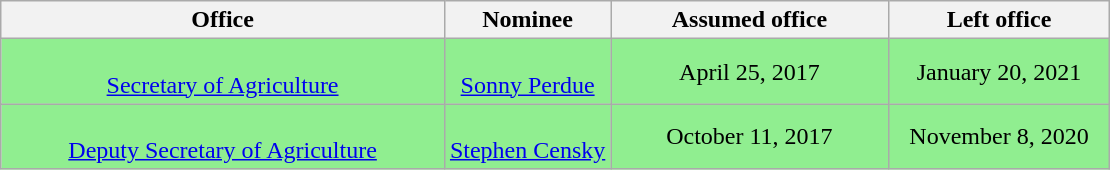<table class="wikitable sortable" style="text-align:center">
<tr>
<th style="width:40%;">Office</th>
<th style="width:15%;">Nominee</th>
<th style="width:25%;" data-sort- type="date">Assumed office</th>
<th style="width:20%;" data-sort- type="date">Left office</th>
</tr>
<tr style="background:lightgreen;">
<td><br><a href='#'>Secretary of Agriculture</a></td>
<td><br><a href='#'>Sonny Perdue</a></td>
<td>April 25, 2017<br></td>
<td>January 20, 2021</td>
</tr>
<tr style="background:lightgreen;">
<td><br><a href='#'>Deputy Secretary of Agriculture</a></td>
<td><br><a href='#'>Stephen Censky</a></td>
<td>October 11, 2017 <br></td>
<td>November 8, 2020</td>
</tr>
</table>
